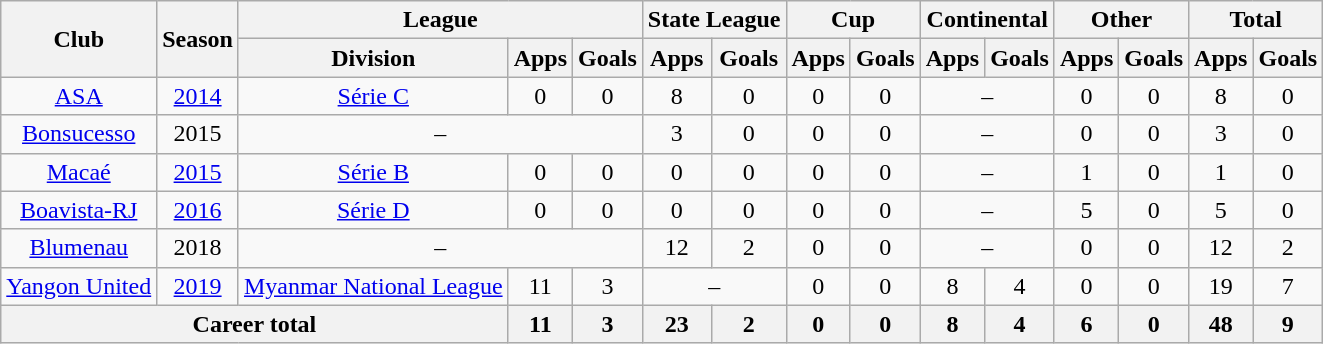<table class="wikitable" style="text-align: center">
<tr>
<th rowspan="2">Club</th>
<th rowspan="2">Season</th>
<th colspan="3">League</th>
<th colspan="2">State League</th>
<th colspan="2">Cup</th>
<th colspan="2">Continental</th>
<th colspan="2">Other</th>
<th colspan="2">Total</th>
</tr>
<tr>
<th>Division</th>
<th>Apps</th>
<th>Goals</th>
<th>Apps</th>
<th>Goals</th>
<th>Apps</th>
<th>Goals</th>
<th>Apps</th>
<th>Goals</th>
<th>Apps</th>
<th>Goals</th>
<th>Apps</th>
<th>Goals</th>
</tr>
<tr>
<td><a href='#'>ASA</a></td>
<td><a href='#'>2014</a></td>
<td><a href='#'>Série C</a></td>
<td>0</td>
<td>0</td>
<td>8</td>
<td>0</td>
<td>0</td>
<td>0</td>
<td colspan="2">–</td>
<td>0</td>
<td>0</td>
<td>8</td>
<td>0</td>
</tr>
<tr>
<td><a href='#'>Bonsucesso</a></td>
<td>2015</td>
<td colspan="3">–</td>
<td>3</td>
<td>0</td>
<td>0</td>
<td>0</td>
<td colspan="2">–</td>
<td>0</td>
<td>0</td>
<td>3</td>
<td>0</td>
</tr>
<tr>
<td><a href='#'>Macaé</a></td>
<td><a href='#'>2015</a></td>
<td><a href='#'>Série B</a></td>
<td>0</td>
<td>0</td>
<td>0</td>
<td>0</td>
<td>0</td>
<td>0</td>
<td colspan="2">–</td>
<td>1</td>
<td>0</td>
<td>1</td>
<td>0</td>
</tr>
<tr>
<td><a href='#'>Boavista-RJ</a></td>
<td><a href='#'>2016</a></td>
<td><a href='#'>Série D</a></td>
<td>0</td>
<td>0</td>
<td>0</td>
<td>0</td>
<td>0</td>
<td>0</td>
<td colspan="2">–</td>
<td>5</td>
<td>0</td>
<td>5</td>
<td>0</td>
</tr>
<tr>
<td><a href='#'>Blumenau</a></td>
<td>2018</td>
<td colspan="3">–</td>
<td>12</td>
<td>2</td>
<td>0</td>
<td>0</td>
<td colspan="2">–</td>
<td>0</td>
<td>0</td>
<td>12</td>
<td>2</td>
</tr>
<tr>
<td><a href='#'>Yangon United</a></td>
<td><a href='#'>2019</a></td>
<td><a href='#'>Myanmar National League</a></td>
<td>11</td>
<td>3</td>
<td colspan="2">–</td>
<td>0</td>
<td>0</td>
<td>8</td>
<td>4</td>
<td>0</td>
<td>0</td>
<td>19</td>
<td>7</td>
</tr>
<tr>
<th colspan="3"><strong>Career total</strong></th>
<th>11</th>
<th>3</th>
<th>23</th>
<th>2</th>
<th>0</th>
<th>0</th>
<th>8</th>
<th>4</th>
<th>6</th>
<th>0</th>
<th>48</th>
<th>9</th>
</tr>
</table>
